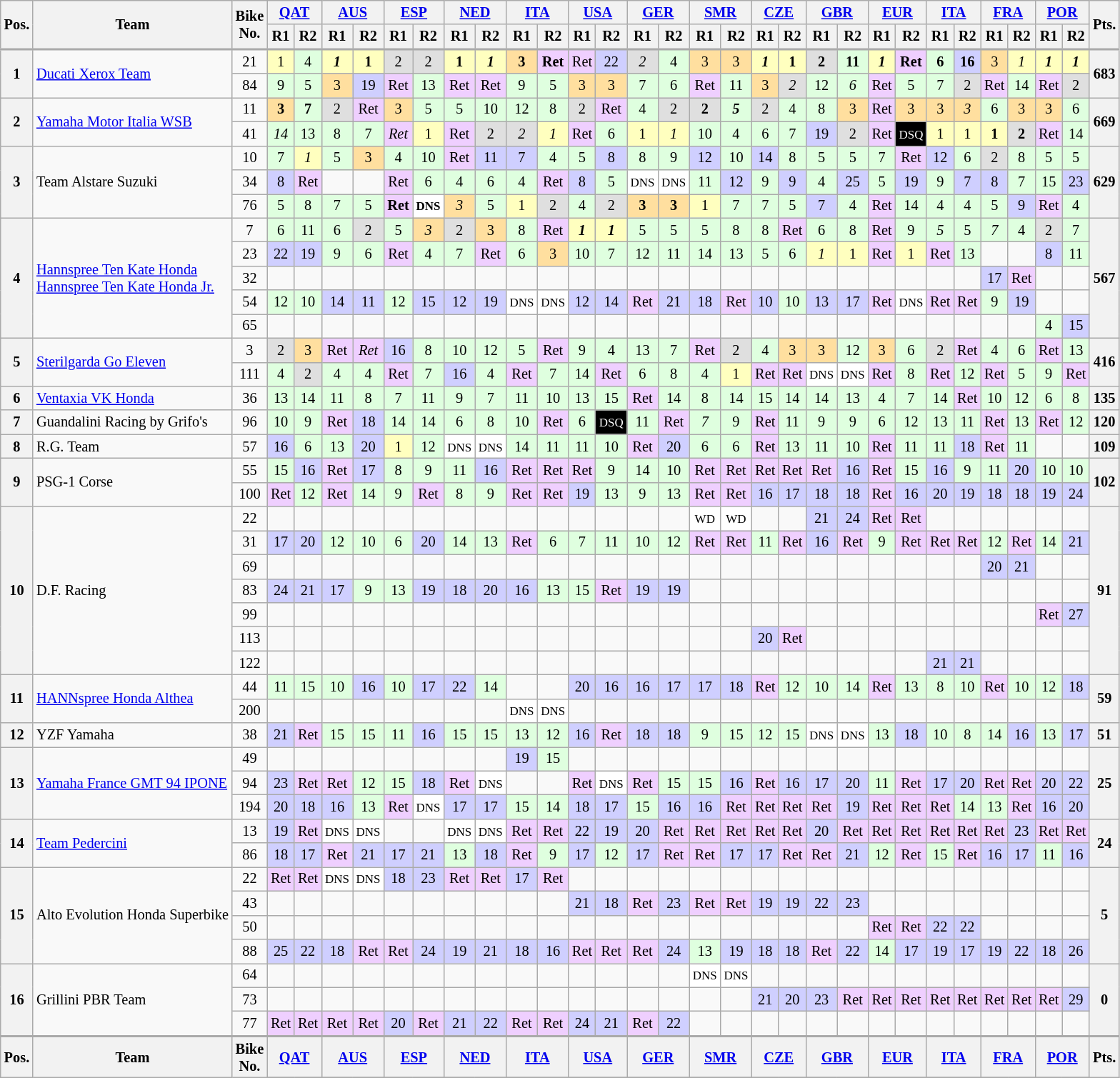<table class="wikitable" style="font-size:85%; text-align:center;">
<tr>
<th rowspan=2>Pos.</th>
<th rowspan=2>Team</th>
<th rowspan=2>Bike<br>No.</th>
<th colspan=2><a href='#'>QAT</a><br></th>
<th colspan=2><a href='#'>AUS</a><br></th>
<th colspan=2><a href='#'>ESP</a><br></th>
<th colspan=2><a href='#'>NED</a><br></th>
<th colspan=2><a href='#'>ITA</a><br></th>
<th colspan=2><a href='#'>USA</a><br></th>
<th colspan=2><a href='#'>GER</a><br></th>
<th colspan=2><a href='#'>SMR</a><br></th>
<th colspan=2><a href='#'>CZE</a><br></th>
<th colspan=2><a href='#'>GBR</a><br></th>
<th colspan=2><a href='#'>EUR</a><br></th>
<th colspan=2><a href='#'>ITA</a><br></th>
<th colspan=2><a href='#'>FRA</a><br></th>
<th colspan=2><a href='#'>POR</a><br></th>
<th rowspan=2>Pts.</th>
</tr>
<tr>
<th>R1</th>
<th>R2</th>
<th>R1</th>
<th>R2</th>
<th>R1</th>
<th>R2</th>
<th>R1</th>
<th>R2</th>
<th>R1</th>
<th>R2</th>
<th>R1</th>
<th>R2</th>
<th>R1</th>
<th>R2</th>
<th>R1</th>
<th>R2</th>
<th>R1</th>
<th>R2</th>
<th>R1</th>
<th>R2</th>
<th>R1</th>
<th>R2</th>
<th>R1</th>
<th>R2</th>
<th>R1</th>
<th>R2</th>
<th>R1</th>
<th>R2</th>
</tr>
<tr style="border-top:2px solid #aaaaaa">
<th rowspan="2">1</th>
<td rowspan="2" align="left"> <a href='#'>Ducati Xerox Team</a></td>
<td>21</td>
<td style="background:#ffffbf;">1</td>
<td style="background:#dfffdf;">4</td>
<td style="background:#ffffbf;"><strong><em>1</em></strong></td>
<td style="background:#ffffbf;"><strong>1</strong></td>
<td style="background:#dfdfdf;">2</td>
<td style="background:#dfdfdf;">2</td>
<td style="background:#ffffbf;"><strong>1</strong></td>
<td style="background:#ffffbf;"><strong><em>1</em></strong></td>
<td style="background:#ffdf9f;"><strong>3</strong></td>
<td style="background:#efcfff;"><strong>Ret</strong></td>
<td style="background:#efcfff;">Ret</td>
<td style="background:#cfcfff;">22</td>
<td style="background:#dfdfdf;"><em>2</em></td>
<td style="background:#dfffdf;">4</td>
<td style="background:#ffdf9f;">3</td>
<td style="background:#ffdf9f;">3</td>
<td style="background:#ffffbf;"><strong><em>1</em></strong></td>
<td style="background:#ffffbf;"><strong>1</strong></td>
<td style="background:#dfdfdf;"><strong>2</strong></td>
<td style="background:#dfffdf;"><strong>11</strong></td>
<td style="background:#ffffbf;"><strong><em>1</em></strong></td>
<td style="background:#efcfff;"><strong>Ret</strong></td>
<td style="background:#dfffdf;"><strong>6</strong></td>
<td style="background:#cfcfff;"><strong>16</strong></td>
<td style="background:#ffdf9f;">3</td>
<td style="background:#ffffbf;"><em>1</em></td>
<td style="background:#ffffbf;"><strong><em>1</em></strong></td>
<td style="background:#ffffbf;"><strong><em>1</em></strong></td>
<th rowspan="2">683</th>
</tr>
<tr>
<td>84</td>
<td style="background:#dfffdf;">9</td>
<td style="background:#dfffdf;">5</td>
<td style="background:#ffdf9f;">3</td>
<td style="background:#cfcfff;">19</td>
<td style="background:#efcfff;">Ret</td>
<td style="background:#dfffdf;">13</td>
<td style="background:#efcfff;">Ret</td>
<td style="background:#efcfff;">Ret</td>
<td style="background:#dfffdf;">9</td>
<td style="background:#dfffdf;">5</td>
<td style="background:#ffdf9f;">3</td>
<td style="background:#ffdf9f;">3</td>
<td style="background:#dfffdf;">7</td>
<td style="background:#dfffdf;">6</td>
<td style="background:#efcfff;">Ret</td>
<td style="background:#dfffdf;">11</td>
<td style="background:#ffdf9f;">3</td>
<td style="background:#dfdfdf;"><em>2</em></td>
<td style="background:#dfffdf;">12</td>
<td style="background:#dfffdf;"><em>6</em></td>
<td style="background:#efcfff;">Ret</td>
<td style="background:#dfffdf;">5</td>
<td style="background:#dfffdf;">7</td>
<td style="background:#dfdfdf;">2</td>
<td style="background:#efcfff;">Ret</td>
<td style="background:#dfffdf;">14</td>
<td style="background:#efcfff;">Ret</td>
<td style="background:#dfdfdf;">2</td>
</tr>
<tr>
<th rowspan="2">2</th>
<td rowspan="2" align="left"> <a href='#'>Yamaha Motor Italia WSB</a></td>
<td>11</td>
<td style="background:#ffdf9f;"><strong>3</strong></td>
<td style="background:#dfffdf;"><strong>7</strong></td>
<td style="background:#dfdfdf;">2</td>
<td style="background:#efcfff;">Ret</td>
<td style="background:#ffdf9f;">3</td>
<td style="background:#dfffdf;">5</td>
<td style="background:#dfffdf;">5</td>
<td style="background:#dfffdf;">10</td>
<td style="background:#dfffdf;">12</td>
<td style="background:#dfffdf;">8</td>
<td style="background:#dfdfdf;">2</td>
<td style="background:#efcfff;">Ret</td>
<td style="background:#dfffdf;">4</td>
<td style="background:#dfdfdf;">2</td>
<td style="background:#dfdfdf;"><strong>2</strong></td>
<td style="background:#dfffdf;"><strong><em>5</em></strong></td>
<td style="background:#dfdfdf;">2</td>
<td style="background:#dfffdf;">4</td>
<td style="background:#dfffdf;">8</td>
<td style="background:#ffdf9f;">3</td>
<td style="background:#efcfff;">Ret</td>
<td style="background:#ffdf9f;">3</td>
<td style="background:#ffdf9f;">3</td>
<td style="background:#ffdf9f;"><em>3</em></td>
<td style="background:#dfffdf;">6</td>
<td style="background:#ffdf9f;">3</td>
<td style="background:#ffdf9f;">3</td>
<td style="background:#dfffdf;">6</td>
<th rowspan="2">669</th>
</tr>
<tr>
<td>41</td>
<td style="background:#dfffdf;"><em>14</em></td>
<td style="background:#dfffdf;">13</td>
<td style="background:#dfffdf;">8</td>
<td style="background:#dfffdf;">7</td>
<td style="background:#efcfff;"><em>Ret</em></td>
<td style="background:#ffffbf;">1</td>
<td style="background:#efcfff;">Ret</td>
<td style="background:#dfdfdf;">2</td>
<td style="background:#dfdfdf;"><em>2</em></td>
<td style="background:#ffffbf;"><em>1</em></td>
<td style="background:#efcfff;">Ret</td>
<td style="background:#dfffdf;">6</td>
<td style="background:#ffffbf;">1</td>
<td style="background:#ffffbf;"><em>1</em></td>
<td style="background:#dfffdf;">10</td>
<td style="background:#dfffdf;">4</td>
<td style="background:#dfffdf;">6</td>
<td style="background:#dfffdf;">7</td>
<td style="background:#cfcfff;">19</td>
<td style="background:#dfdfdf;">2</td>
<td style="background:#efcfff;">Ret</td>
<td style="background:#000000; color:#ffffff"><span><small>DSQ</small></span></td>
<td style="background:#ffffbf;">1</td>
<td style="background:#ffffbf;">1</td>
<td style="background:#ffffbf;"><strong>1</strong></td>
<td style="background:#dfdfdf;"><strong>2</strong></td>
<td style="background:#efcfff;">Ret</td>
<td style="background:#dfffdf;">14</td>
</tr>
<tr>
<th rowspan="3">3</th>
<td rowspan="3" align="left"> Team Alstare Suzuki</td>
<td>10</td>
<td style="background:#dfffdf;">7</td>
<td style="background:#ffffbf;"><em>1</em></td>
<td style="background:#dfffdf;">5</td>
<td style="background:#ffdf9f;">3</td>
<td style="background:#dfffdf;">4</td>
<td style="background:#dfffdf;">10</td>
<td style="background:#efcfff;">Ret</td>
<td style="background:#cfcfff;">11</td>
<td style="background:#cfcfff;">7</td>
<td style="background:#dfffdf;">4</td>
<td style="background:#dfffdf;">5</td>
<td style="background:#cfcfff;">8</td>
<td style="background:#dfffdf;">8</td>
<td style="background:#dfffdf;">9</td>
<td style="background:#cfcfff;">12</td>
<td style="background:#dfffdf;">10</td>
<td style="background:#cfcfff;">14</td>
<td style="background:#dfffdf;">8</td>
<td style="background:#dfffdf;">5</td>
<td style="background:#dfffdf;">5</td>
<td style="background:#dfffdf;">7</td>
<td style="background:#efcfff;">Ret</td>
<td style="background:#cfcfff;">12</td>
<td style="background:#dfffdf;">6</td>
<td style="background:#dfdfdf;">2</td>
<td style="background:#dfffdf;">8</td>
<td style="background:#dfffdf;">5</td>
<td style="background:#dfffdf;">5</td>
<th rowspan="3">629</th>
</tr>
<tr>
<td>34</td>
<td style="background:#cfcfff;">8</td>
<td style="background:#efcfff;">Ret</td>
<td></td>
<td></td>
<td style="background:#efcfff;">Ret</td>
<td style="background:#dfffdf;">6</td>
<td style="background:#dfffdf;">4</td>
<td style="background:#dfffdf;">6</td>
<td style="background:#dfffdf;">4</td>
<td style="background:#efcfff;">Ret</td>
<td style="background:#cfcfff;">8</td>
<td style="background:#dfffdf;">5</td>
<td style="background:#ffffff;"><small>DNS</small></td>
<td style="background:#ffffff;"><small>DNS</small></td>
<td style="background:#dfffdf;">11</td>
<td style="background:#cfcfff;">12</td>
<td style="background:#dfffdf;">9</td>
<td style="background:#cfcfff;">9</td>
<td style="background:#dfffdf;">4</td>
<td style="background:#cfcfff;">25</td>
<td style="background:#dfffdf;">5</td>
<td style="background:#cfcfff;">19</td>
<td style="background:#dfffdf;">9</td>
<td style="background:#cfcfff;">7</td>
<td style="background:#cfcfff;">8</td>
<td style="background:#dfffdf;">7</td>
<td style="background:#dfffdf;">15</td>
<td style="background:#cfcfff;">23</td>
</tr>
<tr>
<td>76</td>
<td style="background:#dfffdf;">5</td>
<td style="background:#dfffdf;">8</td>
<td style="background:#dfffdf;">7</td>
<td style="background:#dfffdf;">5</td>
<td style="background:#efcfff;"><strong>Ret</strong></td>
<td style="background:#ffffff;"><small><strong>DNS</strong></small></td>
<td style="background:#ffdf9f;"><em>3</em></td>
<td style="background:#dfffdf;">5</td>
<td style="background:#ffffbf;">1</td>
<td style="background:#dfdfdf;">2</td>
<td style="background:#dfffdf;">4</td>
<td style="background:#dfdfdf;">2</td>
<td style="background:#ffdf9f;"><strong>3</strong></td>
<td style="background:#ffdf9f;"><strong>3</strong></td>
<td style="background:#ffffbf;">1</td>
<td style="background:#dfffdf;">7</td>
<td style="background:#dfffdf;">7</td>
<td style="background:#dfffdf;">5</td>
<td style="background:#cfcfff;">7</td>
<td style="background:#dfffdf;">4</td>
<td style="background:#efcfff;">Ret</td>
<td style="background:#dfffdf;">14</td>
<td style="background:#dfffdf;">4</td>
<td style="background:#dfffdf;">4</td>
<td style="background:#dfffdf;">5</td>
<td style="background:#cfcfff;">9</td>
<td style="background:#efcfff;">Ret</td>
<td style="background:#dfffdf;">4</td>
</tr>
<tr>
<th rowspan="5">4</th>
<td rowspan="5" align="left"> <a href='#'>Hannspree Ten Kate Honda</a> <br> <a href='#'>Hannspree Ten Kate Honda Jr.</a></td>
<td>7</td>
<td style="background:#dfffdf;">6</td>
<td style="background:#dfffdf;">11</td>
<td style="background:#dfffdf;">6</td>
<td style="background:#dfdfdf;">2</td>
<td style="background:#dfffdf;">5</td>
<td style="background:#ffdf9f;"><em>3</em></td>
<td style="background:#dfdfdf;">2</td>
<td style="background:#ffdf9f;">3</td>
<td style="background:#dfffdf;">8</td>
<td style="background:#efcfff;">Ret</td>
<td style="background:#ffffbf;"><strong><em>1</em></strong></td>
<td style="background:#ffffbf;"><strong><em>1</em></strong></td>
<td style="background:#dfffdf;">5</td>
<td style="background:#dfffdf;">5</td>
<td style="background:#dfffdf;">5</td>
<td style="background:#dfffdf;">8</td>
<td style="background:#dfffdf;">8</td>
<td style="background:#efcfff;">Ret</td>
<td style="background:#dfffdf;">6</td>
<td style="background:#dfffdf;">8</td>
<td style="background:#efcfff;">Ret</td>
<td style="background:#dfffdf;">9</td>
<td style="background:#dfffdf;"><em>5</em></td>
<td style="background:#dfffdf;">5</td>
<td style="background:#dfffdf;"><em>7</em></td>
<td style="background:#dfffdf;">4</td>
<td style="background:#dfdfdf;">2</td>
<td style="background:#dfffdf;">7</td>
<th rowspan="5">567</th>
</tr>
<tr>
<td>23</td>
<td style="background:#cfcfff;">22</td>
<td style="background:#cfcfff;">19</td>
<td style="background:#dfffdf;">9</td>
<td style="background:#dfffdf;">6</td>
<td style="background:#efcfff;">Ret</td>
<td style="background:#dfffdf;">4</td>
<td style="background:#dfffdf;">7</td>
<td style="background:#efcfff;">Ret</td>
<td style="background:#dfffdf;">6</td>
<td style="background:#ffdf9f;">3</td>
<td style="background:#dfffdf;">10</td>
<td style="background:#dfffdf;">7</td>
<td style="background:#dfffdf;">12</td>
<td style="background:#dfffdf;">11</td>
<td style="background:#dfffdf;">14</td>
<td style="background:#dfffdf;">13</td>
<td style="background:#dfffdf;">5</td>
<td style="background:#dfffdf;">6</td>
<td style="background:#ffffbf;"><em>1</em></td>
<td style="background:#ffffbf;">1</td>
<td style="background:#efcfff;">Ret</td>
<td style="background:#ffffbf;">1</td>
<td style="background:#efcfff;">Ret</td>
<td style="background:#dfffdf;">13</td>
<td></td>
<td></td>
<td style="background:#cfcfff;">8</td>
<td style="background:#dfffdf;">11</td>
</tr>
<tr>
<td>32</td>
<td></td>
<td></td>
<td></td>
<td></td>
<td></td>
<td></td>
<td></td>
<td></td>
<td></td>
<td></td>
<td></td>
<td></td>
<td></td>
<td></td>
<td></td>
<td></td>
<td></td>
<td></td>
<td></td>
<td></td>
<td></td>
<td></td>
<td></td>
<td></td>
<td style="background:#cfcfff;">17</td>
<td style="background:#efcfff;">Ret</td>
<td></td>
<td></td>
</tr>
<tr>
<td>54</td>
<td style="background:#dfffdf;">12</td>
<td style="background:#dfffdf;">10</td>
<td style="background:#cfcfff;">14</td>
<td style="background:#cfcfff;">11</td>
<td style="background:#dfffdf;">12</td>
<td style="background:#cfcfff;">15</td>
<td style="background:#cfcfff;">12</td>
<td style="background:#cfcfff;">19</td>
<td style="background:#ffffff;"><small>DNS</small></td>
<td style="background:#ffffff;"><small>DNS</small></td>
<td style="background:#cfcfff;">12</td>
<td style="background:#cfcfff;">14</td>
<td style="background:#efcfff;">Ret</td>
<td style="background:#cfcfff;">21</td>
<td style="background:#cfcfff;">18</td>
<td style="background:#efcfff;">Ret</td>
<td style="background:#cfcfff;">10</td>
<td style="background:#dfffdf;">10</td>
<td style="background:#cfcfff;">13</td>
<td style="background:#cfcfff;">17</td>
<td style="background:#efcfff;">Ret</td>
<td style="background:#ffffff;"><small>DNS</small></td>
<td style="background:#efcfff;">Ret</td>
<td style="background:#efcfff;">Ret</td>
<td style="background:#dfffdf;">9</td>
<td style="background:#cfcfff;">19</td>
<td></td>
<td></td>
</tr>
<tr>
<td>65</td>
<td></td>
<td></td>
<td></td>
<td></td>
<td></td>
<td></td>
<td></td>
<td></td>
<td></td>
<td></td>
<td></td>
<td></td>
<td></td>
<td></td>
<td></td>
<td></td>
<td></td>
<td></td>
<td></td>
<td></td>
<td></td>
<td></td>
<td></td>
<td></td>
<td></td>
<td></td>
<td style="background:#dfffdf;">4</td>
<td style="background:#cfcfff;">15</td>
</tr>
<tr>
<th rowspan="2">5</th>
<td rowspan="2" align="left"> <a href='#'>Sterilgarda Go Eleven</a></td>
<td>3</td>
<td style="background:#dfdfdf;">2</td>
<td style="background:#ffdf9f;">3</td>
<td style="background:#efcfff;">Ret</td>
<td style="background:#efcfff;"><em>Ret</em></td>
<td style="background:#cfcfff;">16</td>
<td style="background:#dfffdf;">8</td>
<td style="background:#dfffdf;">10</td>
<td style="background:#dfffdf;">12</td>
<td style="background:#dfffdf;">5</td>
<td style="background:#efcfff;">Ret</td>
<td style="background:#dfffdf;">9</td>
<td style="background:#dfffdf;">4</td>
<td style="background:#dfffdf;">13</td>
<td style="background:#dfffdf;">7</td>
<td style="background:#efcfff;">Ret</td>
<td style="background:#dfdfdf;">2</td>
<td style="background:#dfffdf;">4</td>
<td style="background:#ffdf9f;">3</td>
<td style="background:#ffdf9f;">3</td>
<td style="background:#dfffdf;">12</td>
<td style="background:#ffdf9f;">3</td>
<td style="background:#dfffdf;">6</td>
<td style="background:#dfdfdf;">2</td>
<td style="background:#efcfff;">Ret</td>
<td style="background:#dfffdf;">4</td>
<td style="background:#dfffdf;">6</td>
<td style="background:#efcfff;">Ret</td>
<td style="background:#dfffdf;">13</td>
<th rowspan="2">416</th>
</tr>
<tr>
<td>111</td>
<td style="background:#dfffdf;">4</td>
<td style="background:#dfdfdf;">2</td>
<td style="background:#dfffdf;">4</td>
<td style="background:#dfffdf;">4</td>
<td style="background:#efcfff;">Ret</td>
<td style="background:#dfffdf;">7</td>
<td style="background:#cfcfff;">16</td>
<td style="background:#dfffdf;">4</td>
<td style="background:#efcfff;">Ret</td>
<td style="background:#dfffdf;">7</td>
<td style="background:#dfffdf;">14</td>
<td style="background:#efcfff;">Ret</td>
<td style="background:#dfffdf;">6</td>
<td style="background:#dfffdf;">8</td>
<td style="background:#dfffdf;">4</td>
<td style="background:#ffffbf;">1</td>
<td style="background:#efcfff;">Ret</td>
<td style="background:#efcfff;">Ret</td>
<td style="background:#ffffff;"><small>DNS</small></td>
<td style="background:#ffffff;"><small>DNS</small></td>
<td style="background:#efcfff;">Ret</td>
<td style="background:#dfffdf;">8</td>
<td style="background:#efcfff;">Ret</td>
<td style="background:#dfffdf;">12</td>
<td style="background:#efcfff;">Ret</td>
<td style="background:#dfffdf;">5</td>
<td style="background:#dfffdf;">9</td>
<td style="background:#efcfff;">Ret</td>
</tr>
<tr>
<th>6</th>
<td align="left"> <a href='#'>Ventaxia VK Honda</a></td>
<td>36</td>
<td style="background:#dfffdf;">13</td>
<td style="background:#dfffdf;">14</td>
<td style="background:#dfffdf;">11</td>
<td style="background:#dfffdf;">8</td>
<td style="background:#dfffdf;">7</td>
<td style="background:#dfffdf;">11</td>
<td style="background:#dfffdf;">9</td>
<td style="background:#dfffdf;">7</td>
<td style="background:#dfffdf;">11</td>
<td style="background:#dfffdf;">10</td>
<td style="background:#dfffdf;">13</td>
<td style="background:#dfffdf;">15</td>
<td style="background:#efcfff;">Ret</td>
<td style="background:#dfffdf;">14</td>
<td style="background:#dfffdf;">8</td>
<td style="background:#dfffdf;">14</td>
<td style="background:#dfffdf;">15</td>
<td style="background:#dfffdf;">14</td>
<td style="background:#dfffdf;">14</td>
<td style="background:#dfffdf;">13</td>
<td style="background:#dfffdf;">4</td>
<td style="background:#dfffdf;">7</td>
<td style="background:#dfffdf;">14</td>
<td style="background:#efcfff;">Ret</td>
<td style="background:#dfffdf;">10</td>
<td style="background:#dfffdf;">12</td>
<td style="background:#dfffdf;">6</td>
<td style="background:#dfffdf;">8</td>
<th>135</th>
</tr>
<tr>
<th>7</th>
<td align="left"> Guandalini Racing by Grifo's</td>
<td>96</td>
<td style="background:#dfffdf;">10</td>
<td style="background:#dfffdf;">9</td>
<td style="background:#efcfff;">Ret</td>
<td style="background:#cfcfff;">18</td>
<td style="background:#dfffdf;">14</td>
<td style="background:#dfffdf;">14</td>
<td style="background:#dfffdf;">6</td>
<td style="background:#dfffdf;">8</td>
<td style="background:#dfffdf;">10</td>
<td style="background:#efcfff;">Ret</td>
<td style="background:#dfffdf;">6</td>
<td style="background:#000000; color:#ffffff"><span><small>DSQ</small></span></td>
<td style="background:#dfffdf;">11</td>
<td style="background:#efcfff;">Ret</td>
<td style="background:#dfffdf;"><em>7</em></td>
<td style="background:#dfffdf;">9</td>
<td style="background:#efcfff;">Ret</td>
<td style="background:#dfffdf;">11</td>
<td style="background:#dfffdf;">9</td>
<td style="background:#dfffdf;">9</td>
<td style="background:#dfffdf;">6</td>
<td style="background:#dfffdf;">12</td>
<td style="background:#dfffdf;">13</td>
<td style="background:#dfffdf;">11</td>
<td style="background:#efcfff;">Ret</td>
<td style="background:#dfffdf;">13</td>
<td style="background:#efcfff;">Ret</td>
<td style="background:#dfffdf;">12</td>
<th>120</th>
</tr>
<tr>
<th>8</th>
<td align="left"> R.G. Team</td>
<td>57</td>
<td style="background:#cfcfff;">16</td>
<td style="background:#dfffdf;">6</td>
<td style="background:#dfffdf;">13</td>
<td style="background:#cfcfff;">20</td>
<td style="background:#ffffbf;">1</td>
<td style="background:#dfffdf;">12</td>
<td style="background:#ffffff;"><small>DNS</small></td>
<td style="background:#ffffff;"><small>DNS</small></td>
<td style="background:#dfffdf;">14</td>
<td style="background:#dfffdf;">11</td>
<td style="background:#dfffdf;">11</td>
<td style="background:#dfffdf;">10</td>
<td style="background:#efcfff;">Ret</td>
<td style="background:#cfcfff;">20</td>
<td style="background:#dfffdf;">6</td>
<td style="background:#dfffdf;">6</td>
<td style="background:#efcfff;">Ret</td>
<td style="background:#dfffdf;">13</td>
<td style="background:#dfffdf;">11</td>
<td style="background:#dfffdf;">10</td>
<td style="background:#efcfff;">Ret</td>
<td style="background:#dfffdf;">11</td>
<td style="background:#dfffdf;">11</td>
<td style="background:#cfcfff;">18</td>
<td style="background:#efcfff;">Ret</td>
<td style="background:#dfffdf;">11</td>
<td></td>
<td></td>
<th>109</th>
</tr>
<tr>
<th rowspan="2">9</th>
<td rowspan="2" align="left"> PSG-1 Corse</td>
<td>55</td>
<td style="background:#dfffdf;">15</td>
<td style="background:#cfcfff;">16</td>
<td style="background:#efcfff;">Ret</td>
<td style="background:#cfcfff;">17</td>
<td style="background:#dfffdf;">8</td>
<td style="background:#dfffdf;">9</td>
<td style="background:#dfffdf;">11</td>
<td style="background:#cfcfff;">16</td>
<td style="background:#efcfff;">Ret</td>
<td style="background:#efcfff;">Ret</td>
<td style="background:#efcfff;">Ret</td>
<td style="background:#dfffdf;">9</td>
<td style="background:#dfffdf;">14</td>
<td style="background:#dfffdf;">10</td>
<td style="background:#efcfff;">Ret</td>
<td style="background:#efcfff;">Ret</td>
<td style="background:#efcfff;">Ret</td>
<td style="background:#efcfff;">Ret</td>
<td style="background:#efcfff;">Ret</td>
<td style="background:#cfcfff;">16</td>
<td style="background:#efcfff;">Ret</td>
<td style="background:#dfffdf;">15</td>
<td style="background:#cfcfff;">16</td>
<td style="background:#dfffdf;">9</td>
<td style="background:#dfffdf;">11</td>
<td style="background:#cfcfff;">20</td>
<td style="background:#dfffdf;">10</td>
<td style="background:#dfffdf;">10</td>
<th rowspan="2">102</th>
</tr>
<tr>
<td>100</td>
<td style="background:#efcfff;">Ret</td>
<td style="background:#dfffdf;">12</td>
<td style="background:#efcfff;">Ret</td>
<td style="background:#dfffdf;">14</td>
<td style="background:#dfffdf;">9</td>
<td style="background:#efcfff;">Ret</td>
<td style="background:#dfffdf;">8</td>
<td style="background:#dfffdf;">9</td>
<td style="background:#efcfff;">Ret</td>
<td style="background:#efcfff;">Ret</td>
<td style="background:#cfcfff;">19</td>
<td style="background:#dfffdf;">13</td>
<td style="background:#dfffdf;">9</td>
<td style="background:#dfffdf;">13</td>
<td style="background:#efcfff;">Ret</td>
<td style="background:#efcfff;">Ret</td>
<td style="background:#cfcfff;">16</td>
<td style="background:#cfcfff;">17</td>
<td style="background:#cfcfff;">18</td>
<td style="background:#cfcfff;">18</td>
<td style="background:#efcfff;">Ret</td>
<td style="background:#cfcfff;">16</td>
<td style="background:#cfcfff;">20</td>
<td style="background:#cfcfff;">19</td>
<td style="background:#cfcfff;">18</td>
<td style="background:#cfcfff;">18</td>
<td style="background:#cfcfff;">19</td>
<td style="background:#cfcfff;">24</td>
</tr>
<tr>
<th rowspan="7">10</th>
<td rowspan="7" align="left"> D.F. Racing</td>
<td>22</td>
<td></td>
<td></td>
<td></td>
<td></td>
<td></td>
<td></td>
<td></td>
<td></td>
<td></td>
<td></td>
<td></td>
<td></td>
<td></td>
<td></td>
<td style="background:#ffffff;"><small>WD</small></td>
<td style="background:#ffffff;"><small>WD</small></td>
<td></td>
<td></td>
<td style="background:#cfcfff;">21</td>
<td style="background:#cfcfff;">24</td>
<td style="background:#efcfff;">Ret</td>
<td style="background:#efcfff;">Ret</td>
<td></td>
<td></td>
<td></td>
<td></td>
<td></td>
<td></td>
<th rowspan="7">91</th>
</tr>
<tr>
<td>31</td>
<td style="background:#cfcfff;">17</td>
<td style="background:#cfcfff;">20</td>
<td style="background:#dfffdf;">12</td>
<td style="background:#dfffdf;">10</td>
<td style="background:#dfffdf;">6</td>
<td style="background:#cfcfff;">20</td>
<td style="background:#dfffdf;">14</td>
<td style="background:#dfffdf;">13</td>
<td style="background:#efcfff;">Ret</td>
<td style="background:#dfffdf;">6</td>
<td style="background:#dfffdf;">7</td>
<td style="background:#dfffdf;">11</td>
<td style="background:#dfffdf;">10</td>
<td style="background:#dfffdf;">12</td>
<td style="background:#efcfff;">Ret</td>
<td style="background:#efcfff;">Ret</td>
<td style="background:#dfffdf;">11</td>
<td style="background:#efcfff;">Ret</td>
<td style="background:#cfcfff;">16</td>
<td style="background:#efcfff;">Ret</td>
<td style="background:#dfffdf;">9</td>
<td style="background:#efcfff;">Ret</td>
<td style="background:#efcfff;">Ret</td>
<td style="background:#efcfff;">Ret</td>
<td style="background:#dfffdf;">12</td>
<td style="background:#efcfff;">Ret</td>
<td style="background:#dfffdf;">14</td>
<td style="background:#cfcfff;">21</td>
</tr>
<tr>
<td>69</td>
<td></td>
<td></td>
<td></td>
<td></td>
<td></td>
<td></td>
<td></td>
<td></td>
<td></td>
<td></td>
<td></td>
<td></td>
<td></td>
<td></td>
<td></td>
<td></td>
<td></td>
<td></td>
<td></td>
<td></td>
<td></td>
<td></td>
<td></td>
<td></td>
<td style="background:#cfcfff;">20</td>
<td style="background:#cfcfff;">21</td>
<td></td>
<td></td>
</tr>
<tr>
<td>83</td>
<td style="background:#cfcfff;">24</td>
<td style="background:#cfcfff;">21</td>
<td style="background:#cfcfff;">17</td>
<td style="background:#dfffdf;">9</td>
<td style="background:#dfffdf;">13</td>
<td style="background:#cfcfff;">19</td>
<td style="background:#cfcfff;">18</td>
<td style="background:#cfcfff;">20</td>
<td style="background:#cfcfff;">16</td>
<td style="background:#dfffdf;">13</td>
<td style="background:#dfffdf;">15</td>
<td style="background:#efcfff;">Ret</td>
<td style="background:#cfcfff;">19</td>
<td style="background:#cfcfff;">19</td>
<td></td>
<td></td>
<td></td>
<td></td>
<td></td>
<td></td>
<td></td>
<td></td>
<td></td>
<td></td>
<td></td>
<td></td>
<td></td>
<td></td>
</tr>
<tr>
<td>99</td>
<td></td>
<td></td>
<td></td>
<td></td>
<td></td>
<td></td>
<td></td>
<td></td>
<td></td>
<td></td>
<td></td>
<td></td>
<td></td>
<td></td>
<td></td>
<td></td>
<td></td>
<td></td>
<td></td>
<td></td>
<td></td>
<td></td>
<td></td>
<td></td>
<td></td>
<td></td>
<td style="background:#efcfff;">Ret</td>
<td style="background:#cfcfff;">27</td>
</tr>
<tr>
<td>113</td>
<td></td>
<td></td>
<td></td>
<td></td>
<td></td>
<td></td>
<td></td>
<td></td>
<td></td>
<td></td>
<td></td>
<td></td>
<td></td>
<td></td>
<td></td>
<td></td>
<td style="background:#cfcfff;">20</td>
<td style="background:#efcfff;">Ret</td>
<td></td>
<td></td>
<td></td>
<td></td>
<td></td>
<td></td>
<td></td>
<td></td>
<td></td>
<td></td>
</tr>
<tr>
<td>122</td>
<td></td>
<td></td>
<td></td>
<td></td>
<td></td>
<td></td>
<td></td>
<td></td>
<td></td>
<td></td>
<td></td>
<td></td>
<td></td>
<td></td>
<td></td>
<td></td>
<td></td>
<td></td>
<td></td>
<td></td>
<td></td>
<td></td>
<td style="background:#cfcfff;">21</td>
<td style="background:#cfcfff;">21</td>
<td></td>
<td></td>
<td></td>
<td></td>
</tr>
<tr>
<th rowspan="2">11</th>
<td rowspan="2" align="left"> <a href='#'>HANNspree Honda Althea</a></td>
<td>44</td>
<td style="background:#dfffdf;">11</td>
<td style="background:#dfffdf;">15</td>
<td style="background:#dfffdf;">10</td>
<td style="background:#cfcfff;">16</td>
<td style="background:#dfffdf;">10</td>
<td style="background:#cfcfff;">17</td>
<td style="background:#cfcfff;">22</td>
<td style="background:#dfffdf;">14</td>
<td></td>
<td></td>
<td style="background:#cfcfff;">20</td>
<td style="background:#cfcfff;">16</td>
<td style="background:#cfcfff;">16</td>
<td style="background:#cfcfff;">17</td>
<td style="background:#cfcfff;">17</td>
<td style="background:#cfcfff;">18</td>
<td style="background:#efcfff;">Ret</td>
<td style="background:#dfffdf;">12</td>
<td style="background:#dfffdf;">10</td>
<td style="background:#dfffdf;">14</td>
<td style="background:#efcfff;">Ret</td>
<td style="background:#dfffdf;">13</td>
<td style="background:#dfffdf;">8</td>
<td style="background:#dfffdf;">10</td>
<td style="background:#efcfff;">Ret</td>
<td style="background:#dfffdf;">10</td>
<td style="background:#dfffdf;">12</td>
<td style="background:#cfcfff;">18</td>
<th rowspan="2">59</th>
</tr>
<tr>
<td>200</td>
<td></td>
<td></td>
<td></td>
<td></td>
<td></td>
<td></td>
<td></td>
<td></td>
<td style="background:#ffffff;"><small>DNS</small></td>
<td style="background:#ffffff;"><small>DNS</small></td>
<td></td>
<td></td>
<td></td>
<td></td>
<td></td>
<td></td>
<td></td>
<td></td>
<td></td>
<td></td>
<td></td>
<td></td>
<td></td>
<td></td>
<td></td>
<td></td>
<td></td>
<td></td>
</tr>
<tr>
<th>12</th>
<td align="left"> YZF Yamaha</td>
<td>38</td>
<td style="background:#cfcfff;">21</td>
<td style="background:#efcfff;">Ret</td>
<td style="background:#dfffdf;">15</td>
<td style="background:#dfffdf;">15</td>
<td style="background:#dfffdf;">11</td>
<td style="background:#cfcfff;">16</td>
<td style="background:#dfffdf;">15</td>
<td style="background:#dfffdf;">15</td>
<td style="background:#dfffdf;">13</td>
<td style="background:#dfffdf;">12</td>
<td style="background:#cfcfff;">16</td>
<td style="background:#efcfff;">Ret</td>
<td style="background:#cfcfff;">18</td>
<td style="background:#cfcfff;">18</td>
<td style="background:#dfffdf;">9</td>
<td style="background:#dfffdf;">15</td>
<td style="background:#dfffdf;">12</td>
<td style="background:#dfffdf;">15</td>
<td style="background:#ffffff;"><small>DNS</small></td>
<td style="background:#ffffff;"><small>DNS</small></td>
<td style="background:#dfffdf;">13</td>
<td style="background:#cfcfff;">18</td>
<td style="background:#dfffdf;">10</td>
<td style="background:#dfffdf;">8</td>
<td style="background:#dfffdf;">14</td>
<td style="background:#cfcfff;">16</td>
<td style="background:#dfffdf;">13</td>
<td style="background:#cfcfff;">17</td>
<th>51</th>
</tr>
<tr>
<th rowspan="3">13</th>
<td rowspan="3" align="left"> <a href='#'>Yamaha France GMT 94 IPONE</a></td>
<td>49</td>
<td></td>
<td></td>
<td></td>
<td></td>
<td></td>
<td></td>
<td></td>
<td></td>
<td style="background:#cfcfff;">19</td>
<td style="background:#dfffdf;">15</td>
<td></td>
<td></td>
<td></td>
<td></td>
<td></td>
<td></td>
<td></td>
<td></td>
<td></td>
<td></td>
<td></td>
<td></td>
<td></td>
<td></td>
<td></td>
<td></td>
<td></td>
<td></td>
<th rowspan="3">25</th>
</tr>
<tr>
<td>94</td>
<td style="background:#cfcfff;">23</td>
<td style="background:#efcfff;">Ret</td>
<td style="background:#efcfff;">Ret</td>
<td style="background:#dfffdf;">12</td>
<td style="background:#dfffdf;">15</td>
<td style="background:#cfcfff;">18</td>
<td style="background:#efcfff;">Ret</td>
<td style="background:#ffffff;"><small>DNS</small></td>
<td></td>
<td></td>
<td style="background:#efcfff;">Ret</td>
<td style="background:#ffffff;"><small>DNS</small></td>
<td style="background:#efcfff;">Ret</td>
<td style="background:#dfffdf;">15</td>
<td style="background:#dfffdf;">15</td>
<td style="background:#cfcfff;">16</td>
<td style="background:#efcfff;">Ret</td>
<td style="background:#cfcfff;">16</td>
<td style="background:#cfcfff;">17</td>
<td style="background:#cfcfff;">20</td>
<td style="background:#dfffdf;">11</td>
<td style="background:#efcfff;">Ret</td>
<td style="background:#cfcfff;">17</td>
<td style="background:#cfcfff;">20</td>
<td style="background:#efcfff;">Ret</td>
<td style="background:#efcfff;">Ret</td>
<td style="background:#cfcfff;">20</td>
<td style="background:#cfcfff;">22</td>
</tr>
<tr>
<td>194</td>
<td style="background:#cfcfff;">20</td>
<td style="background:#cfcfff;">18</td>
<td style="background:#cfcfff;">16</td>
<td style="background:#dfffdf;">13</td>
<td style="background:#efcfff;">Ret</td>
<td style="background:#ffffff;"><small>DNS</small></td>
<td style="background:#cfcfff;">17</td>
<td style="background:#cfcfff;">17</td>
<td style="background:#dfffdf;">15</td>
<td style="background:#dfffdf;">14</td>
<td style="background:#cfcfff;">18</td>
<td style="background:#cfcfff;">17</td>
<td style="background:#dfffdf;">15</td>
<td style="background:#cfcfff;">16</td>
<td style="background:#cfcfff;">16</td>
<td style="background:#efcfff;">Ret</td>
<td style="background:#efcfff;">Ret</td>
<td style="background:#efcfff;">Ret</td>
<td style="background:#efcfff;">Ret</td>
<td style="background:#cfcfff;">19</td>
<td style="background:#efcfff;">Ret</td>
<td style="background:#efcfff;">Ret</td>
<td style="background:#efcfff;">Ret</td>
<td style="background:#dfffdf;">14</td>
<td style="background:#dfffdf;">13</td>
<td style="background:#efcfff;">Ret</td>
<td style="background:#cfcfff;">16</td>
<td style="background:#cfcfff;">20</td>
</tr>
<tr>
<th rowspan="2">14</th>
<td rowspan="2" align="left"> <a href='#'>Team Pedercini</a></td>
<td>13</td>
<td style="background:#cfcfff;">19</td>
<td style="background:#efcfff;">Ret</td>
<td style="background:#ffffff;"><small>DNS</small></td>
<td style="background:#ffffff;"><small>DNS</small></td>
<td></td>
<td></td>
<td style="background:#ffffff;"><small>DNS</small></td>
<td style="background:#ffffff;"><small>DNS</small></td>
<td style="background:#efcfff;">Ret</td>
<td style="background:#efcfff;">Ret</td>
<td style="background:#cfcfff;">22</td>
<td style="background:#cfcfff;">19</td>
<td style="background:#cfcfff;">20</td>
<td style="background:#efcfff;">Ret</td>
<td style="background:#efcfff;">Ret</td>
<td style="background:#efcfff;">Ret</td>
<td style="background:#efcfff;">Ret</td>
<td style="background:#efcfff;">Ret</td>
<td style="background:#cfcfff;">20</td>
<td style="background:#efcfff;">Ret</td>
<td style="background:#efcfff;">Ret</td>
<td style="background:#efcfff;">Ret</td>
<td style="background:#efcfff;">Ret</td>
<td style="background:#efcfff;">Ret</td>
<td style="background:#efcfff;">Ret</td>
<td style="background:#cfcfff;">23</td>
<td style="background:#efcfff;">Ret</td>
<td style="background:#efcfff;">Ret</td>
<th rowspan="2">24</th>
</tr>
<tr>
<td>86</td>
<td style="background:#cfcfff;">18</td>
<td style="background:#cfcfff;">17</td>
<td style="background:#efcfff;">Ret</td>
<td style="background:#cfcfff;">21</td>
<td style="background:#cfcfff;">17</td>
<td style="background:#cfcfff;">21</td>
<td style="background:#dfffdf;">13</td>
<td style="background:#cfcfff;">18</td>
<td style="background:#efcfff;">Ret</td>
<td style="background:#dfffdf;">9</td>
<td style="background:#cfcfff;">17</td>
<td style="background:#dfffdf;">12</td>
<td style="background:#cfcfff;">17</td>
<td style="background:#efcfff;">Ret</td>
<td style="background:#efcfff;">Ret</td>
<td style="background:#cfcfff;">17</td>
<td style="background:#cfcfff;">17</td>
<td style="background:#efcfff;">Ret</td>
<td style="background:#efcfff;">Ret</td>
<td style="background:#cfcfff;">21</td>
<td style="background:#dfffdf;">12</td>
<td style="background:#efcfff;">Ret</td>
<td style="background:#dfffdf;">15</td>
<td style="background:#efcfff;">Ret</td>
<td style="background:#cfcfff;">16</td>
<td style="background:#cfcfff;">17</td>
<td style="background:#dfffdf;">11</td>
<td style="background:#cfcfff;">16</td>
</tr>
<tr>
<th rowspan="4">15</th>
<td rowspan="4" align="left"> Alto Evolution Honda Superbike</td>
<td>22</td>
<td style="background:#efcfff;">Ret</td>
<td style="background:#efcfff;">Ret</td>
<td style="background:#ffffff;"><small>DNS</small></td>
<td style="background:#ffffff;"><small>DNS</small></td>
<td style="background:#cfcfff;">18</td>
<td style="background:#cfcfff;">23</td>
<td style="background:#efcfff;">Ret</td>
<td style="background:#efcfff;">Ret</td>
<td style="background:#cfcfff;">17</td>
<td style="background:#efcfff;">Ret</td>
<td></td>
<td></td>
<td></td>
<td></td>
<td></td>
<td></td>
<td></td>
<td></td>
<td></td>
<td></td>
<td></td>
<td></td>
<td></td>
<td></td>
<td></td>
<td></td>
<td></td>
<td></td>
<th rowspan="4">5</th>
</tr>
<tr>
<td>43</td>
<td></td>
<td></td>
<td></td>
<td></td>
<td></td>
<td></td>
<td></td>
<td></td>
<td></td>
<td></td>
<td style="background:#cfcfff;">21</td>
<td style="background:#cfcfff;">18</td>
<td style="background:#efcfff;">Ret</td>
<td style="background:#cfcfff;">23</td>
<td style="background:#efcfff;">Ret</td>
<td style="background:#efcfff;">Ret</td>
<td style="background:#cfcfff;">19</td>
<td style="background:#cfcfff;">19</td>
<td style="background:#cfcfff;">22</td>
<td style="background:#cfcfff;">23</td>
<td></td>
<td></td>
<td></td>
<td></td>
<td></td>
<td></td>
<td></td>
<td></td>
</tr>
<tr>
<td>50</td>
<td></td>
<td></td>
<td></td>
<td></td>
<td></td>
<td></td>
<td></td>
<td></td>
<td></td>
<td></td>
<td></td>
<td></td>
<td></td>
<td></td>
<td></td>
<td></td>
<td></td>
<td></td>
<td></td>
<td></td>
<td style="background:#efcfff;">Ret</td>
<td style="background:#efcfff;">Ret</td>
<td style="background:#cfcfff;">22</td>
<td style="background:#cfcfff;">22</td>
<td></td>
<td></td>
<td></td>
<td></td>
</tr>
<tr>
<td>88</td>
<td style="background:#cfcfff;">25</td>
<td style="background:#cfcfff;">22</td>
<td style="background:#cfcfff;">18</td>
<td style="background:#efcfff;">Ret</td>
<td style="background:#efcfff;">Ret</td>
<td style="background:#cfcfff;">24</td>
<td style="background:#cfcfff;">19</td>
<td style="background:#cfcfff;">21</td>
<td style="background:#cfcfff;">18</td>
<td style="background:#cfcfff;">16</td>
<td style="background:#efcfff;">Ret</td>
<td style="background:#efcfff;">Ret</td>
<td style="background:#efcfff;">Ret</td>
<td style="background:#cfcfff;">24</td>
<td style="background:#dfffdf;">13</td>
<td style="background:#cfcfff;">19</td>
<td style="background:#cfcfff;">18</td>
<td style="background:#cfcfff;">18</td>
<td style="background:#efcfff;">Ret</td>
<td style="background:#cfcfff;">22</td>
<td style="background:#dfffdf;">14</td>
<td style="background:#cfcfff;">17</td>
<td style="background:#cfcfff;">19</td>
<td style="background:#cfcfff;">17</td>
<td style="background:#cfcfff;">19</td>
<td style="background:#cfcfff;">22</td>
<td style="background:#cfcfff;">18</td>
<td style="background:#cfcfff;">26</td>
</tr>
<tr>
<th rowspan="3">16</th>
<td rowspan="3" align="left"> Grillini PBR Team</td>
<td>64</td>
<td></td>
<td></td>
<td></td>
<td></td>
<td></td>
<td></td>
<td></td>
<td></td>
<td></td>
<td></td>
<td></td>
<td></td>
<td></td>
<td></td>
<td style="background:#ffffff;"><small>DNS</small></td>
<td style="background:#ffffff;"><small>DNS</small></td>
<td></td>
<td></td>
<td></td>
<td></td>
<td></td>
<td></td>
<td></td>
<td></td>
<td></td>
<td></td>
<td></td>
<td></td>
<th rowspan="3">0</th>
</tr>
<tr>
<td>73</td>
<td></td>
<td></td>
<td></td>
<td></td>
<td></td>
<td></td>
<td></td>
<td></td>
<td></td>
<td></td>
<td></td>
<td></td>
<td></td>
<td></td>
<td></td>
<td></td>
<td style="background:#cfcfff;">21</td>
<td style="background:#cfcfff;">20</td>
<td style="background:#cfcfff;">23</td>
<td style="background:#efcfff;">Ret</td>
<td style="background:#efcfff;">Ret</td>
<td style="background:#efcfff;">Ret</td>
<td style="background:#efcfff;">Ret</td>
<td style="background:#efcfff;">Ret</td>
<td style="background:#efcfff;">Ret</td>
<td style="background:#efcfff;">Ret</td>
<td style="background:#efcfff;">Ret</td>
<td style="background:#cfcfff;">29</td>
</tr>
<tr>
<td>77</td>
<td style="background:#efcfff;">Ret</td>
<td style="background:#efcfff;">Ret</td>
<td style="background:#efcfff;">Ret</td>
<td style="background:#efcfff;">Ret</td>
<td style="background:#cfcfff;">20</td>
<td style="background:#efcfff;">Ret</td>
<td style="background:#cfcfff;">21</td>
<td style="background:#cfcfff;">22</td>
<td style="background:#efcfff;">Ret</td>
<td style="background:#efcfff;">Ret</td>
<td style="background:#cfcfff;">24</td>
<td style="background:#cfcfff;">21</td>
<td style="background:#efcfff;">Ret</td>
<td style="background:#cfcfff;">22</td>
<td></td>
<td></td>
<td></td>
<td></td>
<td></td>
<td></td>
<td></td>
<td></td>
<td></td>
<td></td>
<td></td>
<td></td>
<td></td>
<td></td>
</tr>
<tr style="border-top:2px solid #aaaaaa">
<th rowspan=2>Pos.</th>
<th rowspan=2>Team</th>
<th rowspan=2>Bike<br>No.</th>
<th colspan=2><a href='#'>QAT</a><br></th>
<th colspan=2><a href='#'>AUS</a><br></th>
<th colspan=2><a href='#'>ESP</a><br></th>
<th colspan=2><a href='#'>NED</a><br></th>
<th colspan=2><a href='#'>ITA</a><br></th>
<th colspan=2><a href='#'>USA</a><br></th>
<th colspan=2><a href='#'>GER</a><br></th>
<th colspan=2><a href='#'>SMR</a><br></th>
<th colspan=2><a href='#'>CZE</a><br></th>
<th colspan=2><a href='#'>GBR</a><br></th>
<th colspan=2><a href='#'>EUR</a><br></th>
<th colspan=2><a href='#'>ITA</a><br></th>
<th colspan=2><a href='#'>FRA</a><br></th>
<th colspan=2><a href='#'>POR</a><br></th>
<th rowspan=2>Pts.</th>
</tr>
<tr>
</tr>
</table>
